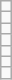<table class="wikitable">
<tr>
<td></td>
</tr>
<tr>
<td></td>
</tr>
<tr>
<td></td>
</tr>
<tr>
<td></td>
</tr>
<tr>
<td></td>
</tr>
<tr>
<td></td>
</tr>
<tr>
<td></td>
</tr>
</table>
